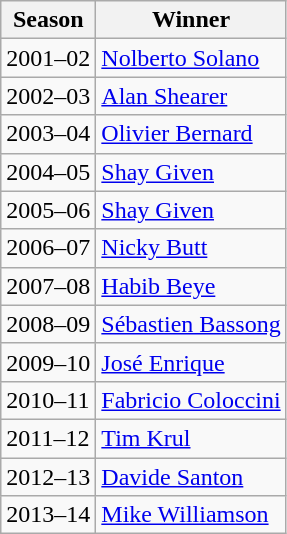<table class="wikitable">
<tr>
<th>Season</th>
<th>Winner</th>
</tr>
<tr>
<td>2001–02</td>
<td><a href='#'>Nolberto Solano</a></td>
</tr>
<tr>
<td>2002–03</td>
<td><a href='#'>Alan Shearer</a></td>
</tr>
<tr>
<td>2003–04</td>
<td><a href='#'>Olivier Bernard</a></td>
</tr>
<tr>
<td>2004–05</td>
<td><a href='#'>Shay Given</a></td>
</tr>
<tr>
<td>2005–06</td>
<td><a href='#'>Shay Given</a></td>
</tr>
<tr>
<td>2006–07</td>
<td><a href='#'>Nicky Butt</a></td>
</tr>
<tr>
<td>2007–08</td>
<td><a href='#'>Habib Beye</a></td>
</tr>
<tr>
<td>2008–09</td>
<td><a href='#'>Sébastien Bassong</a></td>
</tr>
<tr>
<td>2009–10</td>
<td><a href='#'>José Enrique</a></td>
</tr>
<tr>
<td>2010–11</td>
<td><a href='#'>Fabricio Coloccini</a></td>
</tr>
<tr>
<td>2011–12</td>
<td><a href='#'>Tim Krul</a></td>
</tr>
<tr>
<td>2012–13</td>
<td><a href='#'>Davide Santon</a></td>
</tr>
<tr>
<td>2013–14</td>
<td><a href='#'>Mike Williamson</a></td>
</tr>
</table>
